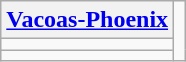<table class="wikitable" style="text-align:center;">
<tr>
<th><a href='#'>Vacoas-Phoenix</a></th>
<td rowspan="4"><br></td>
</tr>
<tr>
<td></td>
</tr>
<tr>
<td></td>
</tr>
</table>
